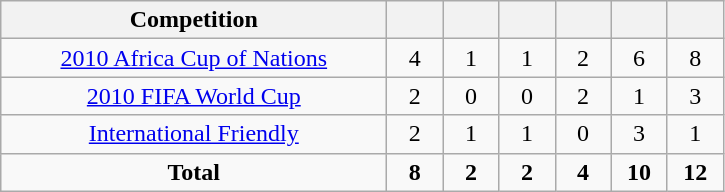<table class="wikitable" style="text-align: center;">
<tr>
<th width=250>Competition</th>
<th width=30></th>
<th width=30></th>
<th width=30></th>
<th width=30></th>
<th width=30></th>
<th width=30></th>
</tr>
<tr>
<td><a href='#'>2010 Africa Cup of Nations</a></td>
<td>4</td>
<td>1</td>
<td>1</td>
<td>2</td>
<td>6</td>
<td>8</td>
</tr>
<tr>
<td><a href='#'>2010 FIFA World Cup</a></td>
<td>2</td>
<td>0</td>
<td>0</td>
<td>2</td>
<td>1</td>
<td>3</td>
</tr>
<tr>
<td><a href='#'>International Friendly</a></td>
<td>2</td>
<td>1</td>
<td>1</td>
<td>0</td>
<td>3</td>
<td>1</td>
</tr>
<tr>
<td><strong>Total</strong></td>
<td><strong>8</strong></td>
<td><strong>2</strong></td>
<td><strong>2</strong></td>
<td><strong>4</strong></td>
<td><strong>10</strong></td>
<td><strong>12</strong></td>
</tr>
</table>
